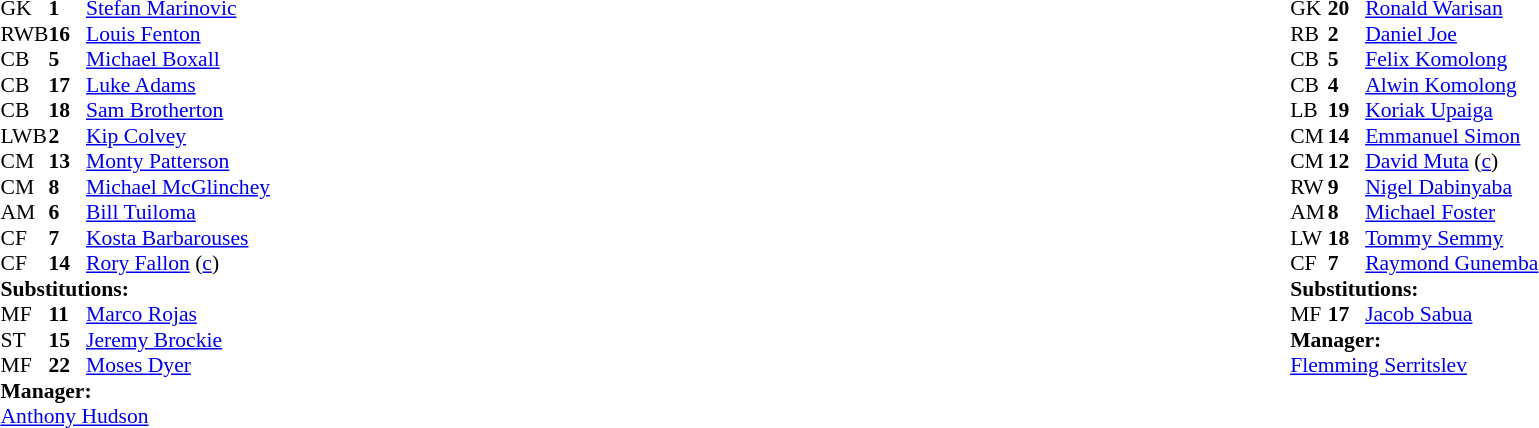<table width="100%">
<tr>
<td valign="top" width="50%"><br><table style="font-size: 90%" cellspacing="0" cellpadding="0">
<tr>
<td colspan="4"></td>
</tr>
<tr>
<th width="25"></th>
<th width="25"></th>
</tr>
<tr>
<td>GK</td>
<td><strong>1</strong></td>
<td><a href='#'>Stefan Marinovic</a></td>
</tr>
<tr>
<td>RWB</td>
<td><strong>16</strong></td>
<td><a href='#'>Louis Fenton</a></td>
<td></td>
</tr>
<tr>
<td>CB</td>
<td><strong>5</strong></td>
<td><a href='#'>Michael Boxall</a></td>
<td></td>
</tr>
<tr>
<td>CB</td>
<td><strong>17</strong></td>
<td><a href='#'>Luke Adams</a></td>
</tr>
<tr>
<td>CB</td>
<td><strong>18</strong></td>
<td><a href='#'>Sam Brotherton</a></td>
</tr>
<tr>
<td>LWB</td>
<td><strong>2</strong></td>
<td><a href='#'>Kip Colvey</a></td>
<td></td>
</tr>
<tr>
<td>CM</td>
<td><strong>13</strong></td>
<td><a href='#'>Monty Patterson</a></td>
<td></td>
<td></td>
</tr>
<tr>
<td>CM</td>
<td><strong>8</strong></td>
<td><a href='#'>Michael McGlinchey</a></td>
<td></td>
</tr>
<tr>
<td>AM</td>
<td><strong>6</strong></td>
<td><a href='#'>Bill Tuiloma</a></td>
<td></td>
<td></td>
</tr>
<tr>
<td>CF</td>
<td><strong>7</strong></td>
<td><a href='#'>Kosta Barbarouses</a></td>
<td></td>
<td></td>
</tr>
<tr>
<td>CF</td>
<td><strong>14</strong></td>
<td><a href='#'>Rory Fallon</a> (<a href='#'>c</a>)</td>
</tr>
<tr>
<td colspan=3><strong>Substitutions:</strong></td>
</tr>
<tr>
<td>MF</td>
<td><strong>11</strong></td>
<td><a href='#'>Marco Rojas</a></td>
<td></td>
<td></td>
</tr>
<tr>
<td>ST</td>
<td><strong>15</strong></td>
<td><a href='#'>Jeremy Brockie</a></td>
<td></td>
<td></td>
</tr>
<tr>
<td>MF</td>
<td><strong>22</strong></td>
<td><a href='#'>Moses Dyer</a></td>
<td></td>
<td></td>
</tr>
<tr>
<td colspan=4><strong>Manager:</strong></td>
</tr>
<tr>
<td colspan="4"> <a href='#'>Anthony Hudson</a></td>
</tr>
</table>
</td>
<td valign="top"></td>
<td valign="top" width="50%"><br><table style="font-size:90%;margin:auto" cellspacing="0" cellpadding="0">
<tr>
<th width=25></th>
<th width=25></th>
</tr>
<tr>
<td>GK</td>
<td><strong>20</strong></td>
<td><a href='#'>Ronald Warisan</a></td>
</tr>
<tr>
<td>RB</td>
<td><strong>2</strong></td>
<td><a href='#'>Daniel Joe</a></td>
</tr>
<tr>
<td>CB</td>
<td><strong>5</strong></td>
<td><a href='#'>Felix Komolong</a></td>
</tr>
<tr>
<td>CB</td>
<td><strong>4</strong></td>
<td><a href='#'>Alwin Komolong</a></td>
</tr>
<tr>
<td>LB</td>
<td><strong>19</strong></td>
<td><a href='#'>Koriak Upaiga</a></td>
</tr>
<tr>
<td>CM</td>
<td><strong>14</strong></td>
<td><a href='#'>Emmanuel Simon</a></td>
<td></td>
<td></td>
</tr>
<tr>
<td>CM</td>
<td><strong>12</strong></td>
<td><a href='#'>David Muta</a> (<a href='#'>c</a>)</td>
</tr>
<tr>
<td>RW</td>
<td><strong>9</strong></td>
<td><a href='#'>Nigel Dabinyaba</a></td>
</tr>
<tr>
<td>AM</td>
<td><strong>8</strong></td>
<td><a href='#'>Michael Foster</a></td>
<td></td>
</tr>
<tr>
<td>LW</td>
<td><strong>18</strong></td>
<td><a href='#'>Tommy Semmy</a></td>
<td></td>
</tr>
<tr>
<td>CF</td>
<td><strong>7</strong></td>
<td><a href='#'>Raymond Gunemba</a></td>
<td></td>
</tr>
<tr>
<td colspan=3><strong>Substitutions:</strong></td>
</tr>
<tr>
<td>MF</td>
<td><strong>17</strong></td>
<td><a href='#'>Jacob Sabua</a></td>
<td></td>
<td></td>
</tr>
<tr>
<td colspan=4><strong>Manager:</strong></td>
</tr>
<tr>
<td colspan="4"> <a href='#'>Flemming Serritslev</a></td>
</tr>
</table>
</td>
<td valign="top" width="50%"></td>
</tr>
</table>
